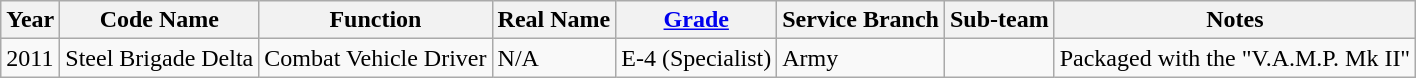<table class="wikitable sortable" align="left" style="margin:auto;">
<tr>
<th>Year</th>
<th>Code Name</th>
<th>Function</th>
<th>Real Name</th>
<th><a href='#'>Grade</a></th>
<th>Service Branch</th>
<th>Sub-team</th>
<th>Notes</th>
</tr>
<tr>
<td>2011</td>
<td>Steel Brigade Delta</td>
<td>Combat Vehicle Driver</td>
<td>N/A</td>
<td>E-4 (Specialist)</td>
<td>Army</td>
<td></td>
<td>Packaged with the "V.A.M.P. Mk II"</td>
</tr>
</table>
